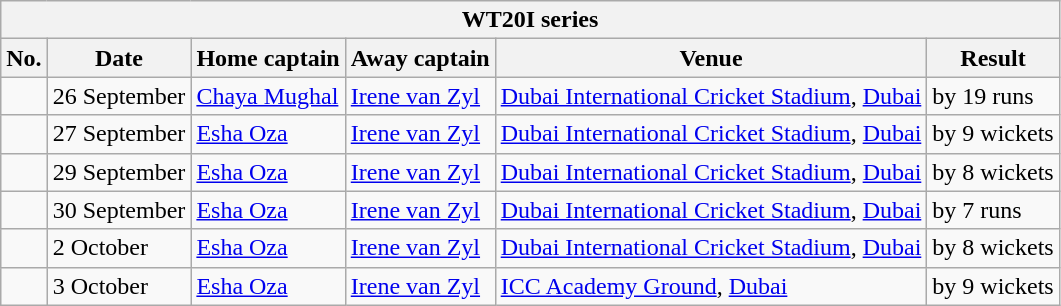<table class="wikitable">
<tr>
<th colspan="6">WT20I series</th>
</tr>
<tr>
<th>No.</th>
<th>Date</th>
<th>Home captain</th>
<th>Away captain</th>
<th>Venue</th>
<th>Result</th>
</tr>
<tr>
<td></td>
<td>26 September</td>
<td><a href='#'>Chaya Mughal</a></td>
<td><a href='#'>Irene van Zyl</a></td>
<td><a href='#'>Dubai International Cricket Stadium</a>, <a href='#'>Dubai</a></td>
<td> by 19 runs</td>
</tr>
<tr>
<td></td>
<td>27 September</td>
<td><a href='#'>Esha Oza</a></td>
<td><a href='#'>Irene van Zyl</a></td>
<td><a href='#'>Dubai International Cricket Stadium</a>, <a href='#'>Dubai</a></td>
<td> by 9 wickets</td>
</tr>
<tr>
<td></td>
<td>29 September</td>
<td><a href='#'>Esha Oza</a></td>
<td><a href='#'>Irene van Zyl</a></td>
<td><a href='#'>Dubai International Cricket Stadium</a>, <a href='#'>Dubai</a></td>
<td> by 8 wickets</td>
</tr>
<tr>
<td></td>
<td>30 September</td>
<td><a href='#'>Esha Oza</a></td>
<td><a href='#'>Irene van Zyl</a></td>
<td><a href='#'>Dubai International Cricket Stadium</a>, <a href='#'>Dubai</a></td>
<td> by 7 runs</td>
</tr>
<tr>
<td></td>
<td>2 October</td>
<td><a href='#'>Esha Oza</a></td>
<td><a href='#'>Irene van Zyl</a></td>
<td><a href='#'>Dubai International Cricket Stadium</a>, <a href='#'>Dubai</a></td>
<td> by 8 wickets</td>
</tr>
<tr>
<td></td>
<td>3 October</td>
<td><a href='#'>Esha Oza</a></td>
<td><a href='#'>Irene van Zyl</a></td>
<td><a href='#'>ICC Academy Ground</a>, <a href='#'>Dubai</a></td>
<td> by 9 wickets</td>
</tr>
</table>
